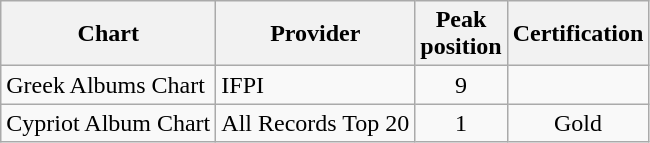<table class="wikitable">
<tr>
<th>Chart</th>
<th>Provider</th>
<th>Peak<br>position</th>
<th>Certification</th>
</tr>
<tr>
<td>Greek Albums Chart</td>
<td>IFPI</td>
<td align="center">9</td>
<td></td>
</tr>
<tr>
<td>Cypriot Album Chart</td>
<td>All Records Top 20</td>
<td align="center">1</td>
<td align="center">Gold</td>
</tr>
</table>
